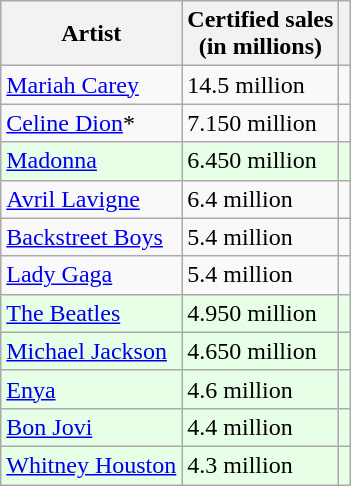<table class="wikitable plainrowheaders sortable">
<tr>
<th>Artist</th>
<th>Certified sales<br>(in millions)</th>
<th></th>
</tr>
<tr>
<td><a href='#'>Mariah Carey</a></td>
<td>14.5 million</td>
<td align="center"></td>
</tr>
<tr>
<td><a href='#'>Celine Dion</a>*</td>
<td>7.150 million</td>
<td align="center"></td>
</tr>
<tr style="background:#E6FFE6">
<td><a href='#'>Madonna</a></td>
<td>6.450 million</td>
<td align="center"></td>
</tr>
<tr>
<td><a href='#'>Avril Lavigne</a></td>
<td>6.4 million</td>
<td align="center"></td>
</tr>
<tr>
<td><a href='#'>Backstreet Boys</a></td>
<td>5.4 million</td>
<td align="center"></td>
</tr>
<tr>
<td><a href='#'>Lady Gaga</a></td>
<td>5.4 million</td>
<td align="center"></td>
</tr>
<tr style="background:#E6FFE6">
<td><a href='#'>The Beatles</a></td>
<td>4.950 million</td>
<td align="center"></td>
</tr>
<tr style="background:#E6FFE6">
<td><a href='#'>Michael Jackson</a></td>
<td>4.650 million</td>
<td align="center"></td>
</tr>
<tr style="background:#E6FFE6">
<td><a href='#'>Enya</a></td>
<td>4.6 million</td>
<td align="center"></td>
</tr>
<tr style="background:#E6FFE6">
<td><a href='#'>Bon Jovi</a></td>
<td>4.4 million</td>
<td align="center"></td>
</tr>
<tr style="background:#E6FFE6">
<td><a href='#'>Whitney Houston</a></td>
<td>4.3 million</td>
<td align="center"></td>
</tr>
</table>
